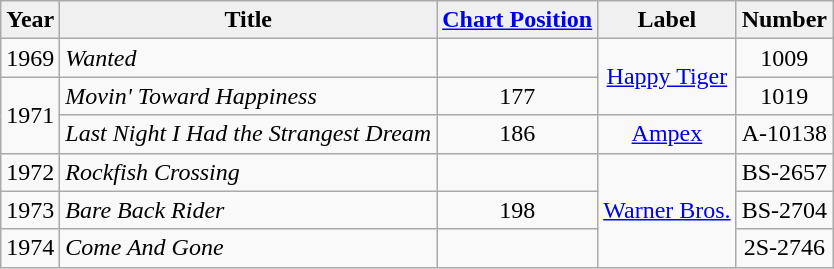<table class="wikitable">
<tr>
<th style="background:#f0f0f0;">Year</th>
<th style="background:#f0f0f0;">Title</th>
<th style="background:#f0f0f0;"><a href='#'>Chart Position</a></th>
<th style="background:#f0f0f0;">Label</th>
<th style="background:#f0f0f0;">Number</th>
</tr>
<tr>
<td style="text-align:center;">1969</td>
<td><em>Wanted</em></td>
<td></td>
<td style="text-align:center;" rowspan="2"><a href='#'>Happy Tiger</a></td>
<td style="text-align:center;">1009</td>
</tr>
<tr>
<td style="text-align:center;" rowspan="2">1971</td>
<td><em>Movin' Toward Happiness</em></td>
<td style="text-align:center;">177</td>
<td style="text-align:center;">1019</td>
</tr>
<tr>
<td><em>Last Night I Had the Strangest Dream</em></td>
<td style="text-align:center;">186</td>
<td style="text-align:center;"><a href='#'>Ampex</a></td>
<td style="text-align:center;">A-10138</td>
</tr>
<tr>
<td style="text-align:center;">1972</td>
<td><em>Rockfish Crossing</em></td>
<td></td>
<td style="text-align:center;" rowspan="3"><a href='#'>Warner Bros.</a></td>
<td style="text-align:center;">BS-2657</td>
</tr>
<tr>
<td style="text-align:center;">1973</td>
<td><em>Bare Back Rider</em></td>
<td style="text-align:center;">198</td>
<td style="text-align:center;">BS-2704</td>
</tr>
<tr>
<td style="text-align:center;">1974</td>
<td><em>Come And Gone</em></td>
<td></td>
<td style="text-align:center;">2S-2746</td>
</tr>
</table>
